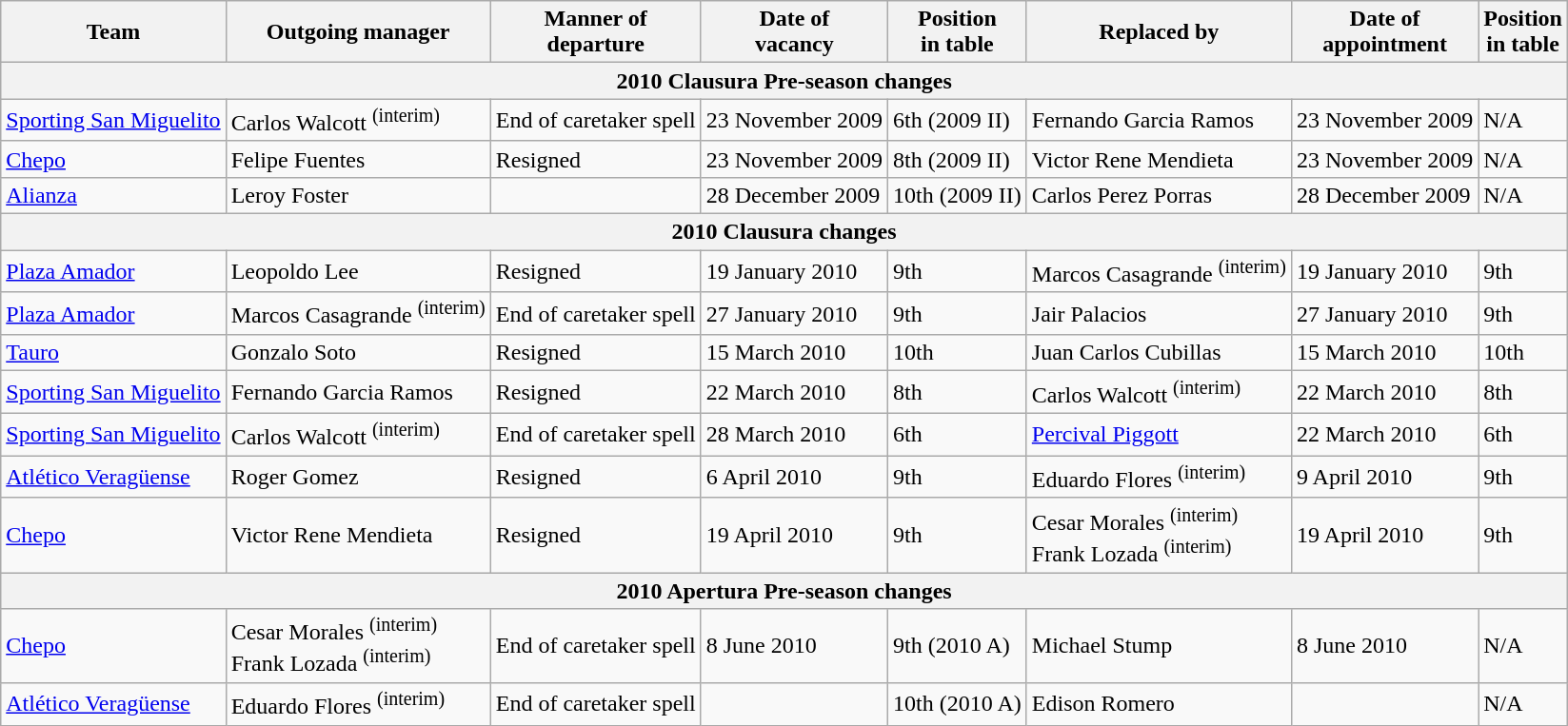<table class="wikitable">
<tr>
<th>Team</th>
<th>Outgoing manager</th>
<th>Manner of<br>departure</th>
<th>Date of<br>vacancy</th>
<th>Position<br>in table</th>
<th>Replaced by</th>
<th>Date of<br>appointment</th>
<th>Position<br>in table</th>
</tr>
<tr>
<th colspan=8>2010 Clausura Pre-season changes</th>
</tr>
<tr>
<td><a href='#'>Sporting San Miguelito</a></td>
<td> Carlos Walcott <sup>(interim)</sup></td>
<td>End of caretaker spell</td>
<td>23 November 2009</td>
<td>6th (2009 II)</td>
<td> Fernando Garcia Ramos</td>
<td>23 November 2009</td>
<td>N/A</td>
</tr>
<tr>
<td><a href='#'>Chepo</a></td>
<td> Felipe Fuentes</td>
<td>Resigned</td>
<td>23 November 2009</td>
<td>8th (2009 II)</td>
<td> Victor Rene Mendieta</td>
<td>23 November 2009</td>
<td>N/A</td>
</tr>
<tr>
<td><a href='#'>Alianza</a></td>
<td> Leroy Foster</td>
<td></td>
<td>28 December 2009</td>
<td>10th (2009 II)</td>
<td> Carlos Perez Porras</td>
<td>28 December 2009</td>
<td>N/A</td>
</tr>
<tr>
<th colspan=8>2010 Clausura changes</th>
</tr>
<tr>
<td><a href='#'>Plaza Amador</a></td>
<td> Leopoldo Lee</td>
<td>Resigned</td>
<td>19 January 2010</td>
<td>9th</td>
<td> Marcos Casagrande <sup>(interim)</sup></td>
<td>19 January 2010</td>
<td>9th</td>
</tr>
<tr>
<td><a href='#'>Plaza Amador</a></td>
<td> Marcos Casagrande <sup>(interim)</sup></td>
<td>End of caretaker spell</td>
<td>27 January 2010</td>
<td>9th</td>
<td> Jair Palacios</td>
<td>27 January 2010</td>
<td>9th</td>
</tr>
<tr>
<td><a href='#'>Tauro</a></td>
<td> Gonzalo Soto</td>
<td>Resigned</td>
<td>15 March 2010</td>
<td>10th</td>
<td> Juan Carlos Cubillas</td>
<td>15 March 2010</td>
<td>10th</td>
</tr>
<tr>
<td><a href='#'>Sporting San Miguelito</a></td>
<td> Fernando Garcia Ramos</td>
<td>Resigned</td>
<td>22 March 2010</td>
<td>8th</td>
<td> Carlos Walcott <sup>(interim)</sup></td>
<td>22 March 2010</td>
<td>8th</td>
</tr>
<tr>
<td><a href='#'>Sporting San Miguelito</a></td>
<td> Carlos Walcott <sup>(interim)</sup></td>
<td>End of caretaker spell</td>
<td>28 March 2010</td>
<td>6th</td>
<td> <a href='#'>Percival Piggott</a></td>
<td>22 March 2010</td>
<td>6th</td>
</tr>
<tr>
<td><a href='#'>Atlético Veragüense</a></td>
<td> Roger Gomez</td>
<td>Resigned</td>
<td>6 April 2010</td>
<td>9th</td>
<td> Eduardo Flores <sup>(interim)</sup></td>
<td>9 April 2010</td>
<td>9th</td>
</tr>
<tr>
<td><a href='#'>Chepo</a></td>
<td> Victor Rene Mendieta</td>
<td>Resigned</td>
<td>19 April 2010</td>
<td>9th</td>
<td> Cesar Morales <sup>(interim)</sup><br> Frank Lozada <sup>(interim)</sup></td>
<td>19 April 2010</td>
<td>9th</td>
</tr>
<tr>
<th colspan=8>2010 Apertura Pre-season changes</th>
</tr>
<tr>
<td><a href='#'>Chepo</a></td>
<td> Cesar Morales <sup>(interim)</sup><br> Frank Lozada <sup>(interim)</sup></td>
<td>End of caretaker spell</td>
<td>8 June 2010</td>
<td>9th (2010 A)</td>
<td> Michael Stump</td>
<td>8 June 2010</td>
<td>N/A</td>
</tr>
<tr>
<td><a href='#'>Atlético Veragüense</a></td>
<td> Eduardo Flores <sup>(interim)</sup></td>
<td>End of caretaker spell</td>
<td></td>
<td>10th (2010 A)</td>
<td> Edison Romero</td>
<td></td>
<td>N/A</td>
</tr>
</table>
